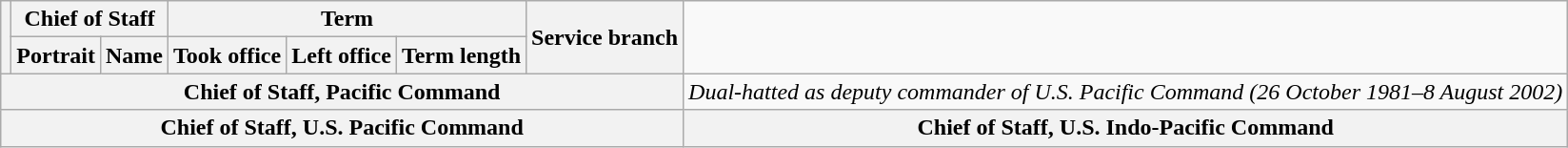<table class="wikitable sortable">
<tr>
<th rowspan=2></th>
<th colspan=2>Chief of Staff</th>
<th colspan=3>Term</th>
<th rowspan=2>Service branch</th>
</tr>
<tr>
<th>Portrait</th>
<th>Name</th>
<th>Took office</th>
<th>Left office</th>
<th>Term length</th>
</tr>
<tr>
<th colspan=7 align=center>Chief of Staff, Pacific Command<br>











</th>
<td colspan=7 align=center><em>Dual-hatted as deputy commander of U.S. Pacific Command (26 October 1981–8 August 2002)</em></td>
</tr>
<tr>
<th colspan=7 align=center>Chief of Staff, U.S. Pacific Command<br>






</th>
<th colspan=7 align=center>Chief of Staff, U.S. Indo-Pacific Command<br>




</th>
</tr>
</table>
